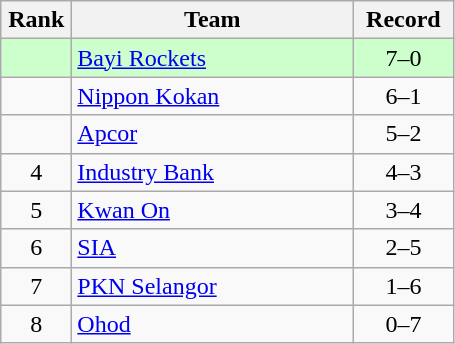<table class="wikitable" style="text-align: center;">
<tr>
<th width=40>Rank</th>
<th width=180>Team</th>
<th width=60>Record</th>
</tr>
<tr bgcolor="#ccffcc">
<td></td>
<td align=left> <a href='#'>Bayi Rockets</a></td>
<td>7–0</td>
</tr>
<tr>
<td></td>
<td align=left> <a href='#'>Nippon Kokan</a></td>
<td>6–1</td>
</tr>
<tr>
<td></td>
<td align=left> <a href='#'>Apcor</a></td>
<td>5–2</td>
</tr>
<tr>
<td>4</td>
<td align=left> <a href='#'>Industry Bank</a></td>
<td>4–3</td>
</tr>
<tr>
<td>5</td>
<td align=left> <a href='#'>Kwan On</a></td>
<td>3–4</td>
</tr>
<tr>
<td>6</td>
<td align=left> <a href='#'>SIA</a></td>
<td>2–5</td>
</tr>
<tr>
<td>7</td>
<td align=left> <a href='#'>PKN Selangor</a></td>
<td>1–6</td>
</tr>
<tr>
<td>8</td>
<td align=left> <a href='#'>Ohod</a></td>
<td>0–7</td>
</tr>
</table>
